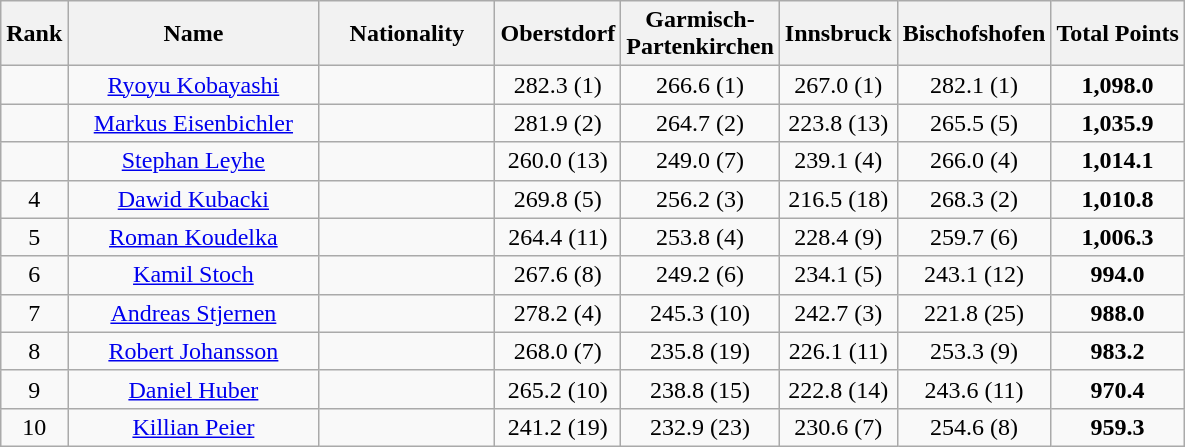<table class="wikitable sortable" style="text-align: center;">
<tr>
<th align=Center>Rank</th>
<th width=160>Name</th>
<th width=110>Nationality</th>
<th>Oberstdorf</th>
<th>Garmisch-<br>Partenkirchen</th>
<th>Innsbruck</th>
<th>Bischofshofen</th>
<th>Total Points</th>
</tr>
<tr>
<td></td>
<td><a href='#'>Ryoyu Kobayashi</a></td>
<td align=left></td>
<td>282.3 (1)</td>
<td>266.6 (1)</td>
<td>267.0 (1)</td>
<td>282.1 (1)</td>
<td><strong>1,098.0</strong></td>
</tr>
<tr>
<td></td>
<td><a href='#'>Markus Eisenbichler</a></td>
<td align=left></td>
<td>281.9 (2)</td>
<td>264.7 (2)</td>
<td>223.8 (13)</td>
<td>265.5 (5)</td>
<td><strong>1,035.9</strong></td>
</tr>
<tr>
<td></td>
<td><a href='#'>Stephan Leyhe</a></td>
<td align=left></td>
<td>260.0 (13)</td>
<td align=center>249.0 (7)</td>
<td>239.1 (4)</td>
<td>266.0 (4)</td>
<td><strong>1,014.1</strong></td>
</tr>
<tr>
<td>4</td>
<td><a href='#'>Dawid Kubacki</a></td>
<td align=left></td>
<td>269.8 (5)</td>
<td>256.2 (3)</td>
<td>216.5 (18)</td>
<td>268.3 (2)</td>
<td><strong>1,010.8</strong></td>
</tr>
<tr>
<td>5</td>
<td><a href='#'>Roman Koudelka</a></td>
<td align=left></td>
<td>264.4 (11)</td>
<td>253.8 (4)</td>
<td>228.4 (9)</td>
<td>259.7 (6)</td>
<td><strong>1,006.3</strong></td>
</tr>
<tr>
<td>6</td>
<td><a href='#'>Kamil Stoch</a></td>
<td align=left></td>
<td>267.6 (8)</td>
<td>249.2 (6)</td>
<td>234.1 (5)</td>
<td>243.1 (12)</td>
<td><strong>994.0</strong></td>
</tr>
<tr>
<td>7</td>
<td><a href='#'>Andreas Stjernen</a></td>
<td align=left></td>
<td>278.2 (4)</td>
<td>245.3 (10)</td>
<td>242.7 (3)</td>
<td>221.8 (25)</td>
<td><strong>988.0</strong></td>
</tr>
<tr>
<td>8</td>
<td><a href='#'>Robert Johansson</a></td>
<td align=left></td>
<td>268.0 (7)</td>
<td>235.8 (19)</td>
<td>226.1 (11)</td>
<td>253.3 (9)</td>
<td><strong>983.2</strong></td>
</tr>
<tr>
<td>9</td>
<td><a href='#'>Daniel Huber</a></td>
<td align=left></td>
<td>265.2 (10)</td>
<td>238.8 (15)</td>
<td>222.8 (14)</td>
<td>243.6 (11)</td>
<td><strong>970.4</strong></td>
</tr>
<tr>
<td>10</td>
<td><a href='#'>Killian Peier</a></td>
<td align=left></td>
<td>241.2 (19)</td>
<td>232.9 (23)</td>
<td>230.6 (7)</td>
<td>254.6 (8)</td>
<td><strong>959.3</strong></td>
</tr>
</table>
